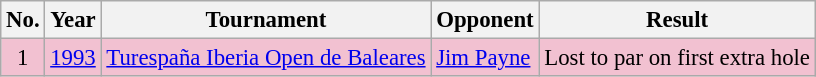<table class="wikitable" style="font-size:95%;">
<tr>
<th>No.</th>
<th>Year</th>
<th>Tournament</th>
<th>Opponent</th>
<th>Result</th>
</tr>
<tr style="background:#F2C1D1;">
<td align=center>1</td>
<td><a href='#'>1993</a></td>
<td><a href='#'>Turespaña Iberia Open de Baleares</a></td>
<td> <a href='#'>Jim Payne</a></td>
<td>Lost to par on first extra hole</td>
</tr>
</table>
